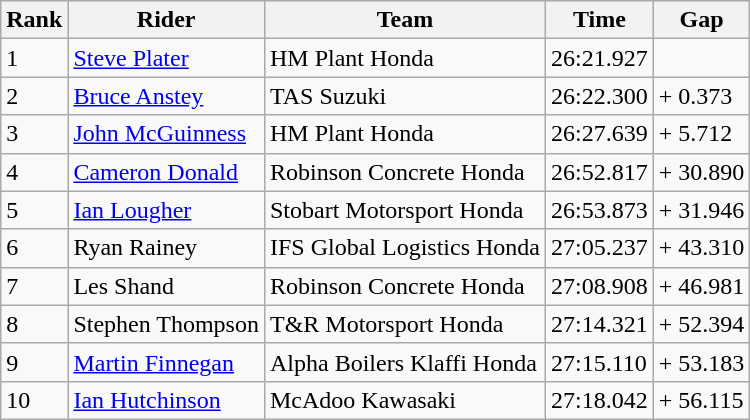<table class="wikitable">
<tr style="background:#efefef;">
<th>Rank</th>
<th>Rider</th>
<th>Team</th>
<th>Time</th>
<th>Gap</th>
</tr>
<tr>
<td>1</td>
<td><a href='#'>Steve Plater</a></td>
<td>HM Plant Honda</td>
<td>26:21.927</td>
<td></td>
</tr>
<tr>
<td>2</td>
<td><a href='#'>Bruce Anstey</a></td>
<td>TAS Suzuki</td>
<td>26:22.300</td>
<td>+ 0.373</td>
</tr>
<tr>
<td>3</td>
<td><a href='#'>John McGuinness</a></td>
<td>HM Plant Honda</td>
<td>26:27.639</td>
<td>+ 5.712</td>
</tr>
<tr>
<td>4</td>
<td><a href='#'>Cameron Donald</a></td>
<td>Robinson Concrete Honda</td>
<td>26:52.817</td>
<td>+ 30.890</td>
</tr>
<tr>
<td>5</td>
<td><a href='#'>Ian Lougher</a></td>
<td>Stobart Motorsport Honda</td>
<td>26:53.873</td>
<td>+ 31.946</td>
</tr>
<tr>
<td>6</td>
<td>Ryan Rainey</td>
<td>IFS Global Logistics Honda</td>
<td>27:05.237</td>
<td>+ 43.310</td>
</tr>
<tr>
<td>7</td>
<td>Les Shand</td>
<td>Robinson Concrete Honda</td>
<td>27:08.908</td>
<td>+ 46.981</td>
</tr>
<tr>
<td>8</td>
<td>Stephen Thompson</td>
<td>T&R Motorsport Honda</td>
<td>27:14.321</td>
<td>+ 52.394</td>
</tr>
<tr>
<td>9</td>
<td><a href='#'>Martin Finnegan</a></td>
<td>Alpha Boilers Klaffi Honda</td>
<td>27:15.110</td>
<td>+ 53.183</td>
</tr>
<tr>
<td>10</td>
<td><a href='#'>Ian Hutchinson</a></td>
<td>McAdoo Kawasaki</td>
<td>27:18.042</td>
<td>+ 56.115</td>
</tr>
</table>
